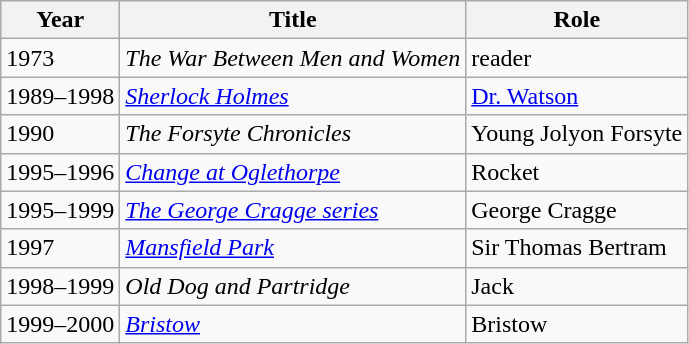<table class="wikitable">
<tr>
<th>Year</th>
<th>Title</th>
<th>Role</th>
</tr>
<tr>
<td>1973</td>
<td><em>The War Between Men and Women</em></td>
<td>reader</td>
</tr>
<tr>
<td>1989–1998</td>
<td><em> <a href='#'>Sherlock Holmes</a> </em></td>
<td><a href='#'>Dr. Watson</a></td>
</tr>
<tr>
<td>1990</td>
<td><em>The Forsyte Chronicles </em></td>
<td>Young Jolyon Forsyte</td>
</tr>
<tr>
<td>1995–1996</td>
<td><em> <a href='#'>Change at Oglethorpe</a> </em></td>
<td>Rocket</td>
</tr>
<tr>
<td>1995–1999</td>
<td><em> <a href='#'>The George Cragge series</a> </em></td>
<td>George Cragge</td>
</tr>
<tr>
<td>1997</td>
<td><em><a href='#'>Mansfield Park</a></em></td>
<td>Sir Thomas Bertram</td>
</tr>
<tr>
<td>1998–1999</td>
<td><em> Old Dog and Partridge </em></td>
<td>Jack</td>
</tr>
<tr>
<td>1999–2000</td>
<td><em><a href='#'>Bristow</a></em></td>
<td>Bristow</td>
</tr>
</table>
